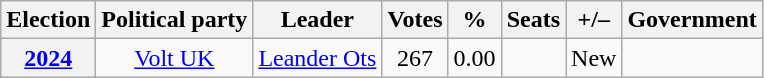<table class="wikitable" style="text-align: right;">
<tr>
<th>Election</th>
<th>Political party</th>
<th>Leader</th>
<th>Votes</th>
<th>%</th>
<th>Seats</th>
<th>+/–</th>
<th>Government</th>
</tr>
<tr>
<th align="center"><a href='#'>2024</a></th>
<td align="center"><a href='#'>Volt UK</a></td>
<td align="left"><a href='#'>Leander Ots</a></td>
<td align="center">267</td>
<td align="center">0.00</td>
<td></td>
<td align="center">New</td>
<td></td>
</tr>
</table>
